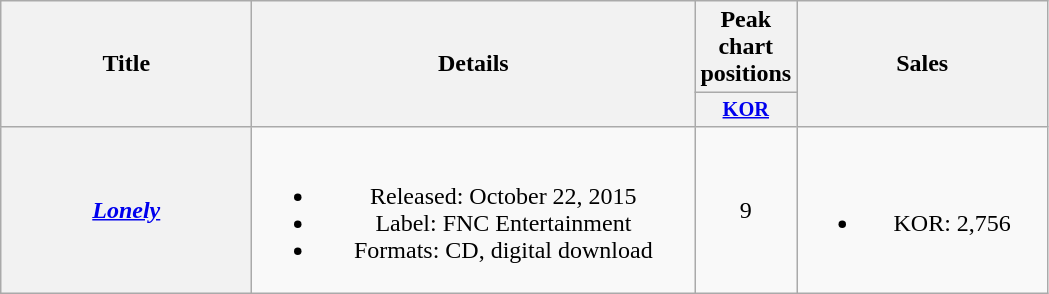<table class="wikitable plainrowheaders" style="text-align:center;">
<tr>
<th rowspan="2" style="width:10em;">Title</th>
<th rowspan="2" style="width:18em;">Details</th>
<th>Peak chart positions</th>
<th rowspan="2" style="width:10em;">Sales</th>
</tr>
<tr>
<th scope="col" style="width:2.5em;font-size:85%;"><a href='#'>KOR</a><br></th>
</tr>
<tr>
<th scope="row"><em><a href='#'>Lonely</a></em></th>
<td><br><ul><li>Released: October 22, 2015</li><li>Label: FNC Entertainment</li><li>Formats: CD, digital download</li></ul></td>
<td>9</td>
<td><br><ul><li>KOR: 2,756</li></ul></td>
</tr>
</table>
